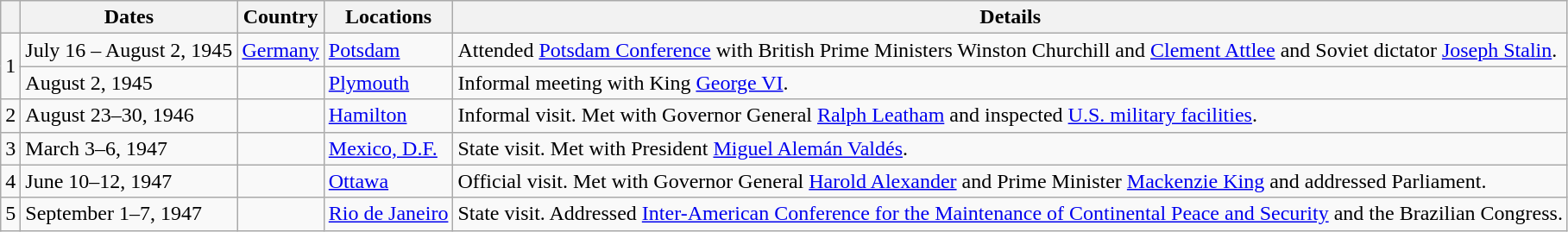<table class="wikitable">
<tr>
<th></th>
<th>Dates</th>
<th>Country</th>
<th>Locations</th>
<th>Details</th>
</tr>
<tr>
<td rowspan=2>1</td>
<td>July 16 – August 2, 1945</td>
<td><small></small> <a href='#'>Germany</a></td>
<td><a href='#'>Potsdam</a></td>
<td>Attended <a href='#'>Potsdam Conference</a> with British Prime Ministers Winston Churchill and <a href='#'>Clement Attlee</a> and Soviet dictator <a href='#'>Joseph Stalin</a>.</td>
</tr>
<tr>
<td>August 2, 1945</td>
<td></td>
<td><a href='#'>Plymouth</a></td>
<td>Informal meeting with King <a href='#'>George VI</a>.</td>
</tr>
<tr>
<td>2</td>
<td>August 23–30, 1946</td>
<td></td>
<td><a href='#'>Hamilton</a></td>
<td>Informal visit. Met with Governor General <a href='#'>Ralph Leatham</a> and inspected <a href='#'>U.S. military facilities</a>.</td>
</tr>
<tr>
<td>3</td>
<td>March 3–6, 1947</td>
<td></td>
<td><a href='#'>Mexico, D.F.</a></td>
<td>State visit. Met with President <a href='#'>Miguel Alemán Valdés</a>.</td>
</tr>
<tr>
<td>4</td>
<td>June 10–12, 1947</td>
<td></td>
<td><a href='#'>Ottawa</a></td>
<td>Official visit. Met with Governor General <a href='#'>Harold Alexander</a> and Prime Minister <a href='#'>Mackenzie King</a> and addressed Parliament.</td>
</tr>
<tr>
<td>5</td>
<td>September 1–7, 1947</td>
<td></td>
<td><a href='#'>Rio de Janeiro</a></td>
<td>State visit. Addressed <a href='#'>Inter-American Conference for the Maintenance of Continental Peace and Security</a> and the Brazilian Congress.</td>
</tr>
</table>
